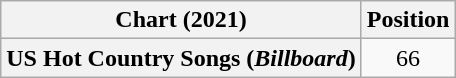<table class="wikitable plainrowheaders" style="text-align:center">
<tr>
<th>Chart (2021)</th>
<th>Position</th>
</tr>
<tr>
<th scope="row">US Hot Country Songs (<em>Billboard</em>)</th>
<td>66</td>
</tr>
</table>
